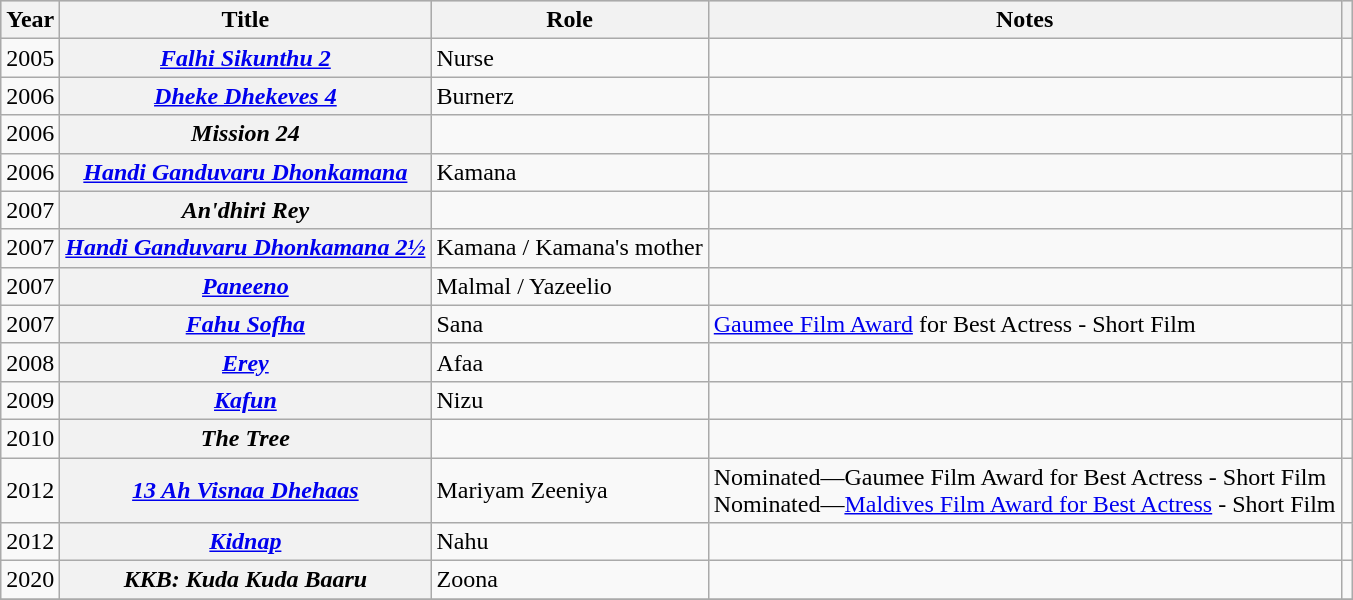<table class="wikitable sortable plainrowheaders">
<tr style="background:#ccc; text-align:center;">
<th scope="col">Year</th>
<th scope="col">Title</th>
<th scope="col">Role</th>
<th scope="col">Notes</th>
<th scope="col" class="unsortable"></th>
</tr>
<tr>
<td>2005</td>
<th scope="row"><em><a href='#'>Falhi Sikunthu 2</a></em></th>
<td>Nurse</td>
<td></td>
<td style="text-align: center;"></td>
</tr>
<tr>
<td>2006</td>
<th scope="row"><em><a href='#'>Dheke Dhekeves 4</a></em></th>
<td>Burnerz</td>
<td></td>
<td style="text-align: center;"></td>
</tr>
<tr>
<td>2006</td>
<th scope="row"><em>Mission 24</em></th>
<td></td>
<td></td>
<td></td>
</tr>
<tr>
<td>2006</td>
<th scope="row"><em><a href='#'>Handi Ganduvaru Dhonkamana</a></em></th>
<td>Kamana</td>
<td></td>
<td style="text-align: center;"></td>
</tr>
<tr>
<td>2007</td>
<th scope="row"><em>An'dhiri Rey</em></th>
<td></td>
<td></td>
<td></td>
</tr>
<tr>
<td>2007</td>
<th scope="row"><em><a href='#'>Handi Ganduvaru Dhonkamana 2½</a></em></th>
<td>Kamana / Kamana's mother</td>
<td></td>
<td style="text-align: center;"></td>
</tr>
<tr>
<td>2007</td>
<th scope="row"><em><a href='#'>Paneeno</a></em></th>
<td>Malmal / Yazeelio</td>
<td></td>
<td style="text-align: center;"></td>
</tr>
<tr>
<td>2007</td>
<th scope="row"><em><a href='#'>Fahu Sofha</a></em></th>
<td>Sana</td>
<td><a href='#'>Gaumee Film Award</a> for Best Actress - Short Film</td>
<td style="text-align: center;"></td>
</tr>
<tr>
<td>2008</td>
<th scope="row"><em><a href='#'>Erey</a></em></th>
<td>Afaa</td>
<td></td>
<td style="text-align: center;"></td>
</tr>
<tr>
<td>2009</td>
<th scope="row"><em><a href='#'>Kafun</a></em></th>
<td>Nizu</td>
<td></td>
<td style="text-align: center;"></td>
</tr>
<tr>
<td>2010</td>
<th scope="row"><em>The Tree</em></th>
<td></td>
<td></td>
<td></td>
</tr>
<tr>
<td>2012</td>
<th scope="row"><em><a href='#'>13 Ah Visnaa Dhehaas</a></em></th>
<td>Mariyam Zeeniya</td>
<td Nominated—Gaumee Film Awards>Nominated—Gaumee Film Award for Best Actress - Short Film<br>Nominated—<a href='#'>Maldives Film Award for Best Actress</a> - Short Film</td>
<td style="text-align: center;"></td>
</tr>
<tr>
<td>2012</td>
<th scope="row"><em><a href='#'>Kidnap</a></em></th>
<td>Nahu</td>
<td></td>
<td style="text-align: center;"></td>
</tr>
<tr>
<td>2020</td>
<th scope="row"><em>KKB: Kuda Kuda Baaru</em></th>
<td>Zoona</td>
<td></td>
<td style="text-align: center;"></td>
</tr>
<tr>
</tr>
</table>
